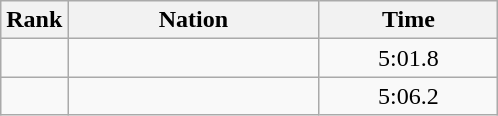<table class="wikitable" style="text-align:center;">
<tr>
<th>Rank</th>
<th style="width:10em">Nation</th>
<th style="width:7em">Time</th>
</tr>
<tr>
<td></td>
<td align=left></td>
<td>5:01.8</td>
</tr>
<tr>
<td></td>
<td align=left></td>
<td>5:06.2</td>
</tr>
</table>
